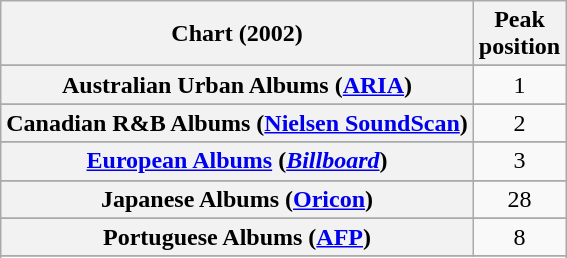<table class="wikitable sortable plainrowheaders">
<tr>
<th>Chart (2002)</th>
<th>Peak<br>position</th>
</tr>
<tr>
</tr>
<tr>
<th scope="row">Australian Urban Albums (<a href='#'>ARIA</a>)</th>
<td style="text-align:center;">1</td>
</tr>
<tr>
</tr>
<tr>
</tr>
<tr>
</tr>
<tr>
</tr>
<tr>
<th scope="row">Canadian R&B Albums (<a href='#'>Nielsen SoundScan</a>)</th>
<td style="text-align:center;">2</td>
</tr>
<tr>
</tr>
<tr>
</tr>
<tr>
<th scope="row"><a href='#'>European Albums</a> (<em><a href='#'>Billboard</a></em>)</th>
<td style="text-align:center;">3</td>
</tr>
<tr>
</tr>
<tr>
</tr>
<tr>
</tr>
<tr>
</tr>
<tr>
</tr>
<tr>
<th scope="row">Japanese Albums (<a href='#'>Oricon</a>)</th>
<td align="center">28</td>
</tr>
<tr>
</tr>
<tr>
</tr>
<tr>
</tr>
<tr>
<th scope="row">Portuguese Albums (<a href='#'>AFP</a>)</th>
<td style="text-align:center;">8</td>
</tr>
<tr>
</tr>
<tr>
</tr>
<tr>
</tr>
<tr>
</tr>
<tr>
</tr>
<tr>
</tr>
<tr>
</tr>
</table>
